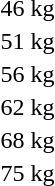<table>
<tr>
<td>46 kg<br></td>
<td></td>
<td></td>
<td></td>
</tr>
<tr>
<td>51 kg<br></td>
<td></td>
<td></td>
<td></td>
</tr>
<tr>
<td>56 kg<br></td>
<td></td>
<td></td>
<td></td>
</tr>
<tr>
<td>62 kg<br></td>
<td></td>
<td></td>
<td></td>
</tr>
<tr>
<td>68 kg<br></td>
<td></td>
<td></td>
<td></td>
</tr>
<tr>
<td>75 kg<br></td>
<td></td>
<td></td>
<td></td>
</tr>
</table>
